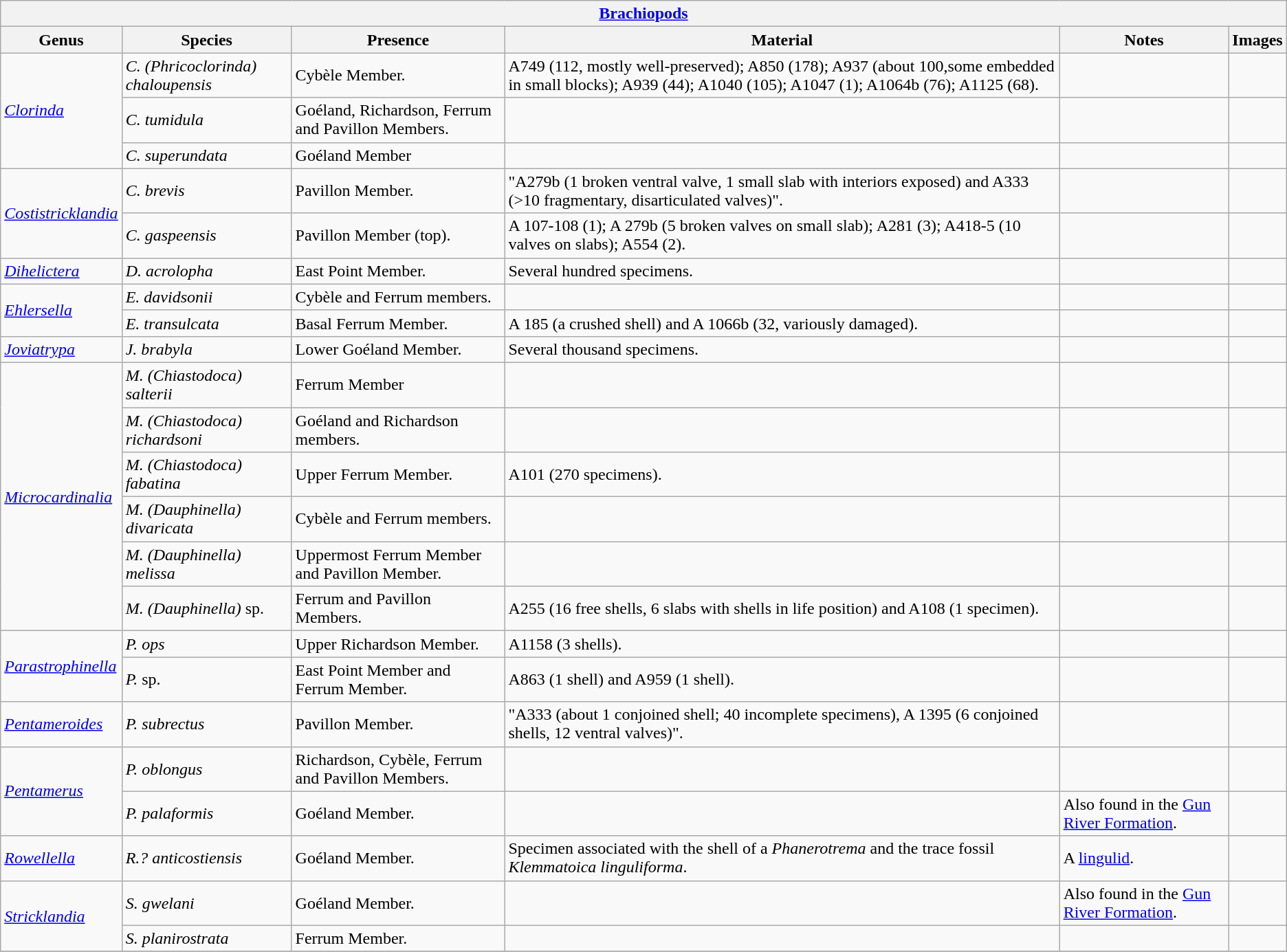<table class="wikitable" align="center">
<tr>
<th colspan="6" align="center"><strong><a href='#'>Brachiopods</a></strong></th>
</tr>
<tr>
<th>Genus</th>
<th>Species</th>
<th>Presence</th>
<th><strong>Material</strong></th>
<th>Notes</th>
<th>Images</th>
</tr>
<tr>
<td rowspan="3"><em><a href='#'>Clorinda</a></em></td>
<td><em>C. (Phricoclorinda) chaloupensis</em></td>
<td>Cybèle Member.</td>
<td>A749 (112, mostly well-preserved); A850 (178); A937 (about 100,some embedded in small blocks); A939 (44); A1040 (105); A1047 (1); A1064b (76); A1125 (68).</td>
<td></td>
<td></td>
</tr>
<tr>
<td><em>C. tumidula</em></td>
<td>Goéland, Richardson, Ferrum and Pavillon Members.</td>
<td></td>
<td></td>
<td></td>
</tr>
<tr>
<td><em>C. superundata</em></td>
<td>Goéland Member</td>
<td></td>
<td></td>
<td></td>
</tr>
<tr>
<td rowspan="2"><em><a href='#'>Costistricklandia</a></em></td>
<td><em>C. brevis</em></td>
<td>Pavillon Member.</td>
<td>"A279b (1 broken ventral valve, 1 small slab with interiors exposed) and A333 (>10 fragmentary, disarticulated valves)".</td>
<td></td>
<td></td>
</tr>
<tr>
<td><em>C. gaspeensis</em></td>
<td>Pavillon Member (top).</td>
<td>A 107-108 (1); A 279b (5 broken valves on small slab); A281 (3); A418-5 (10 valves on slabs); A554 (2).</td>
<td></td>
<td></td>
</tr>
<tr>
<td><em><a href='#'>Dihelictera</a></em></td>
<td><em>D. acrolopha</em></td>
<td>East Point Member.</td>
<td>Several hundred specimens.</td>
<td></td>
<td></td>
</tr>
<tr>
<td rowspan="2"><em><a href='#'>Ehlersella</a></em></td>
<td><em>E. davidsonii</em></td>
<td>Cybèle and Ferrum members.</td>
<td></td>
<td></td>
<td></td>
</tr>
<tr>
<td><em>E. transulcata</em></td>
<td>Basal Ferrum Member.</td>
<td>A 185 (a crushed shell) and A 1066b (32, variously damaged).</td>
<td></td>
<td></td>
</tr>
<tr>
<td><em><a href='#'>Joviatrypa</a></em></td>
<td><em>J. brabyla</em></td>
<td>Lower Goéland Member.</td>
<td>Several thousand specimens.</td>
<td></td>
<td></td>
</tr>
<tr>
<td rowspan="6"><em><a href='#'>Microcardinalia</a></em></td>
<td><em>M. (Chiastodoca) salterii</em></td>
<td>Ferrum Member</td>
<td></td>
<td></td>
<td></td>
</tr>
<tr>
<td><em>M. (Chiastodoca) richardsoni</em></td>
<td>Goéland and Richardson members.</td>
<td></td>
<td></td>
<td></td>
</tr>
<tr>
<td><em>M. (Chiastodoca) fabatina</em></td>
<td>Upper Ferrum Member.</td>
<td>A101 (270 specimens).</td>
<td></td>
<td></td>
</tr>
<tr>
<td><em>M. (Dauphinella) divaricata</em></td>
<td>Cybèle and Ferrum members.</td>
<td></td>
<td></td>
<td></td>
</tr>
<tr>
<td><em>M. (Dauphinella) melissa</em></td>
<td>Uppermost Ferrum Member and Pavillon Member.</td>
<td></td>
<td></td>
<td></td>
</tr>
<tr>
<td><em>M. (Dauphinella)</em> sp.</td>
<td>Ferrum and Pavillon Members.</td>
<td>A255 (16 free shells, 6 slabs with shells in life position) and A108 (1 specimen).</td>
<td></td>
<td></td>
</tr>
<tr>
<td rowspan="2"><em><a href='#'>Parastrophinella</a></em></td>
<td><em>P. ops</em></td>
<td>Upper Richardson Member.</td>
<td>A1158 (3 shells).</td>
<td></td>
<td></td>
</tr>
<tr>
<td><em>P.</em> sp.</td>
<td>East Point Member and Ferrum Member.</td>
<td>A863 (1 shell) and A959 (1 shell).</td>
<td></td>
<td></td>
</tr>
<tr>
<td><em><a href='#'>Pentameroides</a></em></td>
<td><em>P. subrectus</em></td>
<td>Pavillon Member.</td>
<td>"A333 (about 1 conjoined shell; 40 incomplete specimens), A 1395 (6 conjoined shells, 12 ventral valves)".</td>
<td></td>
<td></td>
</tr>
<tr>
<td rowspan="2"><em><a href='#'>Pentamerus</a></em></td>
<td><em>P. oblongus</em></td>
<td>Richardson, Cybèle, Ferrum and Pavillon Members.</td>
<td></td>
<td></td>
<td></td>
</tr>
<tr>
<td><em>P. palaformis</em></td>
<td>Goéland Member.</td>
<td></td>
<td>Also found in the <a href='#'>Gun River Formation</a>.</td>
<td></td>
</tr>
<tr>
<td><em><a href='#'>Rowellella</a></em></td>
<td><em>R.? anticostiensis</em></td>
<td>Goéland Member.</td>
<td>Specimen associated with the shell of a <em>Phanerotrema</em> and the trace fossil <em>Klemmatoica linguliforma</em>.</td>
<td>A <a href='#'>lingulid</a>.</td>
<td></td>
</tr>
<tr>
<td rowspan="2"><em><a href='#'>Stricklandia</a></em></td>
<td><em>S. gwelani</em></td>
<td>Goéland Member.</td>
<td></td>
<td>Also found in the <a href='#'>Gun River Formation</a>.</td>
<td></td>
</tr>
<tr>
<td><em>S. planirostrata</em></td>
<td>Ferrum Member.</td>
<td></td>
<td></td>
<td></td>
</tr>
<tr>
</tr>
</table>
